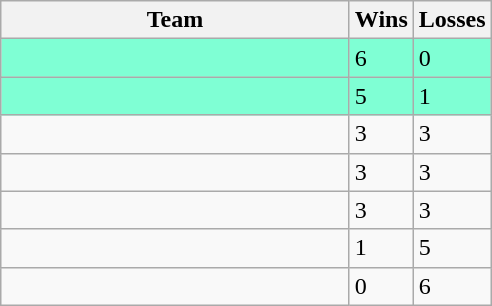<table class="wikitable">
<tr>
<th width=225>Team</th>
<th>Wins</th>
<th>Losses</th>
</tr>
<tr style="background:#7FFFD4">
<td></td>
<td>6</td>
<td>0</td>
</tr>
<tr style="background:#7FFFD4 ">
<td></td>
<td>5</td>
<td>1</td>
</tr>
<tr>
<td></td>
<td>3</td>
<td>3</td>
</tr>
<tr>
<td></td>
<td>3</td>
<td>3</td>
</tr>
<tr>
<td></td>
<td>3</td>
<td>3</td>
</tr>
<tr>
<td></td>
<td>1</td>
<td>5</td>
</tr>
<tr>
<td></td>
<td>0</td>
<td>6</td>
</tr>
</table>
